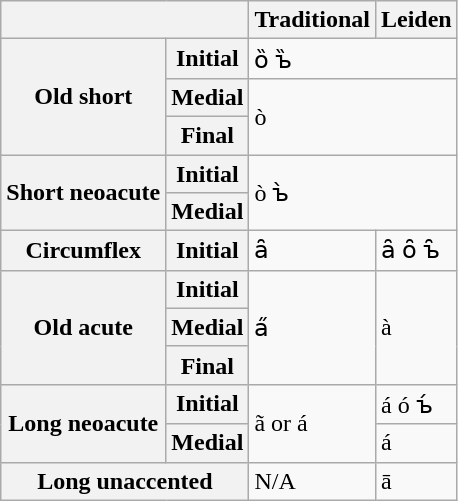<table class="wikitable">
<tr>
<th colspan="2"></th>
<th>Traditional</th>
<th>Leiden</th>
</tr>
<tr>
<th rowspan="3">Old short</th>
<th>Initial</th>
<td colspan="2">ȍ ъ̏</td>
</tr>
<tr>
<th>Medial</th>
<td rowspan="2" colspan="2">ò</td>
</tr>
<tr>
<th>Final</th>
</tr>
<tr>
<th rowspan="2">Short neoacute</th>
<th>Initial</th>
<td rowspan="2" colspan="2">ò ъ̀</td>
</tr>
<tr>
<th>Medial</th>
</tr>
<tr>
<th>Circumflex</th>
<th>Initial</th>
<td>ȃ</td>
<td>ȃ ȏ ъ̑</td>
</tr>
<tr>
<th rowspan="3">Old acute</th>
<th>Initial</th>
<td rowspan="3">a̋</td>
<td rowspan="3">à</td>
</tr>
<tr>
<th>Medial</th>
</tr>
<tr>
<th>Final</th>
</tr>
<tr>
<th rowspan="2">Long neoacute</th>
<th>Initial</th>
<td rowspan="2">ã or á</td>
<td>á ó ъ́</td>
</tr>
<tr>
<th>Medial</th>
<td>á</td>
</tr>
<tr>
<th colspan="2">Long unaccented</th>
<td>N/A</td>
<td>ā</td>
</tr>
</table>
